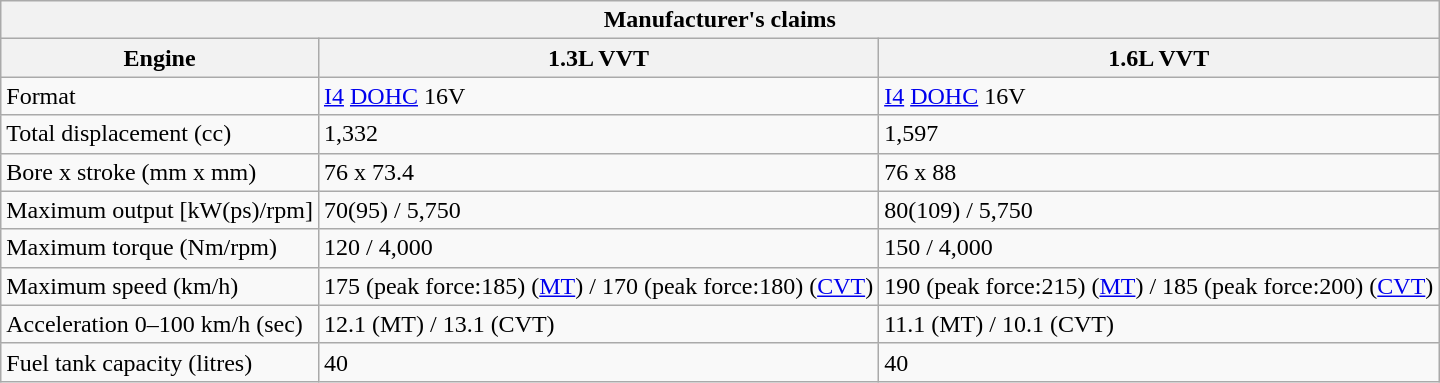<table class="wikitable" align="center">
<tr>
<th align="center" colspan="3">Manufacturer's claims</th>
</tr>
<tr>
<th>Engine</th>
<th>1.3L VVT</th>
<th>1.6L VVT</th>
</tr>
<tr>
<td>Format</td>
<td><a href='#'>I4</a> <a href='#'>DOHC</a> 16V</td>
<td><a href='#'>I4</a> <a href='#'>DOHC</a> 16V</td>
</tr>
<tr>
<td>Total displacement (cc)</td>
<td>1,332</td>
<td>1,597</td>
</tr>
<tr>
<td>Bore x stroke (mm x mm)</td>
<td>76 x 73.4</td>
<td>76 x 88</td>
</tr>
<tr>
<td>Maximum output [kW(ps)/rpm]</td>
<td>70(95) / 5,750</td>
<td>80(109) / 5,750</td>
</tr>
<tr>
<td>Maximum torque (Nm/rpm)</td>
<td>120 / 4,000</td>
<td>150 / 4,000</td>
</tr>
<tr>
<td>Maximum speed (km/h)</td>
<td>175 (peak force:185) (<a href='#'>MT</a>) / 170 (peak force:180) (<a href='#'>CVT</a>)</td>
<td>190 (peak force:215) (<a href='#'>MT</a>) / 185 (peak force:200) (<a href='#'>CVT</a>)</td>
</tr>
<tr>
<td>Acceleration 0–100 km/h (sec)</td>
<td>12.1 (MT) / 13.1 (CVT)</td>
<td>11.1 (MT) / 10.1 (CVT)</td>
</tr>
<tr>
<td>Fuel tank capacity (litres)</td>
<td>40</td>
<td>40</td>
</tr>
</table>
